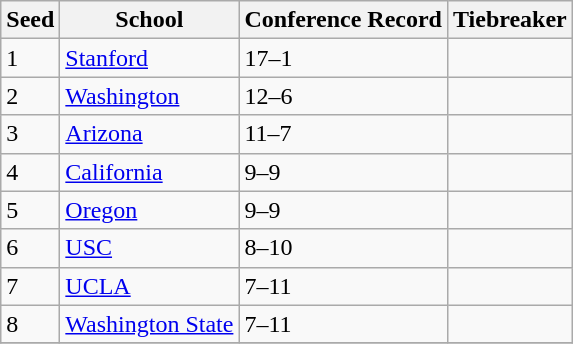<table class="wikitable">
<tr>
<th>Seed</th>
<th>School</th>
<th>Conference Record</th>
<th>Tiebreaker</th>
</tr>
<tr>
<td>1</td>
<td><a href='#'>Stanford</a></td>
<td>17–1</td>
<td></td>
</tr>
<tr>
<td>2</td>
<td><a href='#'>Washington</a></td>
<td>12–6</td>
<td></td>
</tr>
<tr>
<td>3</td>
<td><a href='#'>Arizona</a></td>
<td>11–7</td>
<td></td>
</tr>
<tr>
<td>4</td>
<td><a href='#'>California</a></td>
<td>9–9</td>
<td></td>
</tr>
<tr>
<td>5</td>
<td><a href='#'>Oregon</a></td>
<td>9–9</td>
<td></td>
</tr>
<tr>
<td>6</td>
<td><a href='#'>USC</a></td>
<td>8–10</td>
<td></td>
</tr>
<tr>
<td>7</td>
<td><a href='#'>UCLA</a></td>
<td>7–11</td>
<td></td>
</tr>
<tr>
<td>8</td>
<td><a href='#'>Washington State</a></td>
<td>7–11</td>
<td></td>
</tr>
<tr>
</tr>
</table>
